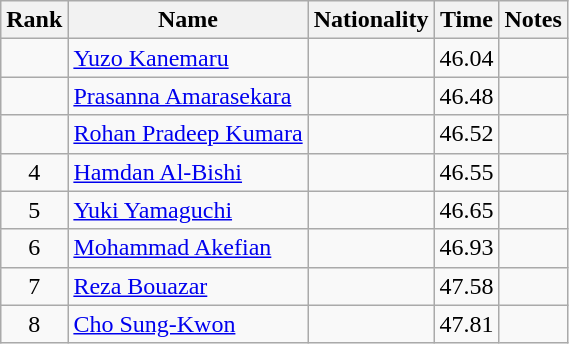<table class="wikitable sortable" style="text-align:center">
<tr>
<th>Rank</th>
<th>Name</th>
<th>Nationality</th>
<th>Time</th>
<th>Notes</th>
</tr>
<tr>
<td></td>
<td align=left><a href='#'>Yuzo Kanemaru</a></td>
<td align=left></td>
<td>46.04</td>
<td></td>
</tr>
<tr>
<td></td>
<td align=left><a href='#'>Prasanna Amarasekara</a></td>
<td align=left></td>
<td>46.48</td>
<td></td>
</tr>
<tr>
<td></td>
<td align=left><a href='#'>Rohan Pradeep Kumara</a></td>
<td align=left></td>
<td>46.52</td>
<td></td>
</tr>
<tr>
<td>4</td>
<td align=left><a href='#'>Hamdan Al-Bishi</a></td>
<td align=left></td>
<td>46.55</td>
<td></td>
</tr>
<tr>
<td>5</td>
<td align=left><a href='#'>Yuki Yamaguchi</a></td>
<td align=left></td>
<td>46.65</td>
<td></td>
</tr>
<tr>
<td>6</td>
<td align=left><a href='#'>Mohammad Akefian</a></td>
<td align=left></td>
<td>46.93</td>
<td></td>
</tr>
<tr>
<td>7</td>
<td align=left><a href='#'>Reza Bouazar</a></td>
<td align=left></td>
<td>47.58</td>
<td></td>
</tr>
<tr>
<td>8</td>
<td align=left><a href='#'>Cho Sung-Kwon</a></td>
<td align=left></td>
<td>47.81</td>
<td></td>
</tr>
</table>
